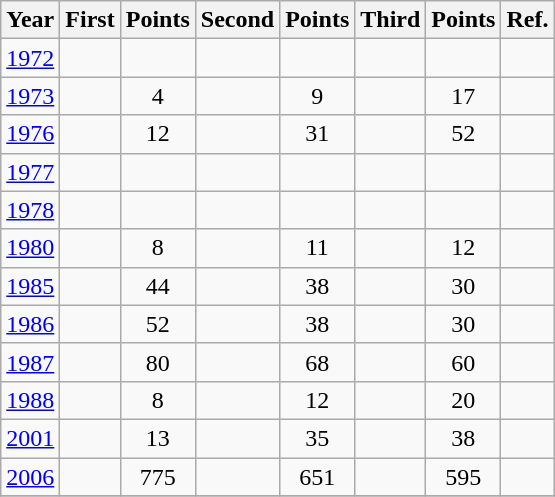<table class="wikitable">
<tr>
<th>Year</th>
<th>First</th>
<th>Points</th>
<th>Second</th>
<th>Points</th>
<th>Third</th>
<th>Points</th>
<th>Ref.</th>
</tr>
<tr>
<td><a href='#'>1972</a></td>
<td></td>
<td style="text-align:center;"></td>
<td></td>
<td style="text-align:center;"></td>
<td></td>
<td style="text-align:center;"></td>
<td style="text-align:center;"></td>
</tr>
<tr>
<td><a href='#'>1973</a></td>
<td></td>
<td style="text-align:center;">4</td>
<td></td>
<td style="text-align:center;">9</td>
<td></td>
<td style="text-align:center;">17</td>
<td style="text-align:center;"></td>
</tr>
<tr>
<td><a href='#'>1976</a></td>
<td></td>
<td style="text-align:center;">12</td>
<td></td>
<td style="text-align:center;">31</td>
<td></td>
<td style="text-align:center;">52</td>
<td style="text-align:center;"></td>
</tr>
<tr>
<td><a href='#'>1977</a></td>
<td></td>
<td style="text-align:center;"></td>
<td></td>
<td style="text-align:center;"></td>
<td></td>
<td style="text-align:center;"></td>
<td style="text-align:center;"></td>
</tr>
<tr>
<td><a href='#'>1978</a></td>
<td></td>
<td style="text-align:center;"></td>
<td></td>
<td style="text-align:center;"></td>
<td></td>
<td style="text-align:center;"></td>
<td style="text-align:center;"></td>
</tr>
<tr>
<td><a href='#'>1980</a></td>
<td></td>
<td style="text-align:center;">8</td>
<td></td>
<td style="text-align:center;">11</td>
<td></td>
<td style="text-align:center;">12</td>
<td style="text-align:center;"></td>
</tr>
<tr>
<td><a href='#'>1985</a></td>
<td></td>
<td style="text-align:center;">44</td>
<td></td>
<td style="text-align:center;">38</td>
<td></td>
<td style="text-align:center;">30</td>
<td style="text-align:center;"></td>
</tr>
<tr>
<td><a href='#'>1986</a></td>
<td></td>
<td style="text-align:center;">52</td>
<td></td>
<td style="text-align:center;">38</td>
<td></td>
<td style="text-align:center;">30</td>
<td style="text-align:center;"></td>
</tr>
<tr>
<td><a href='#'>1987</a></td>
<td></td>
<td style="text-align:center;">80</td>
<td></td>
<td style="text-align:center;">68</td>
<td></td>
<td style="text-align:center;">60</td>
<td style="text-align:center;"></td>
</tr>
<tr>
<td><a href='#'>1988</a></td>
<td></td>
<td style="text-align:center;">8</td>
<td></td>
<td style="text-align:center;">12</td>
<td></td>
<td style="text-align:center;">20</td>
<td style="text-align:center;"></td>
</tr>
<tr>
<td><a href='#'>2001</a></td>
<td></td>
<td style="text-align:center;">13</td>
<td></td>
<td style="text-align:center;">35</td>
<td></td>
<td style="text-align:center;">38</td>
<td style="text-align:center;"></td>
</tr>
<tr>
<td><a href='#'>2006</a></td>
<td></td>
<td style="text-align:center;">775</td>
<td></td>
<td style="text-align:center;">651</td>
<td></td>
<td style="text-align:center;">595</td>
<td style="text-align:center;"></td>
</tr>
<tr>
</tr>
</table>
